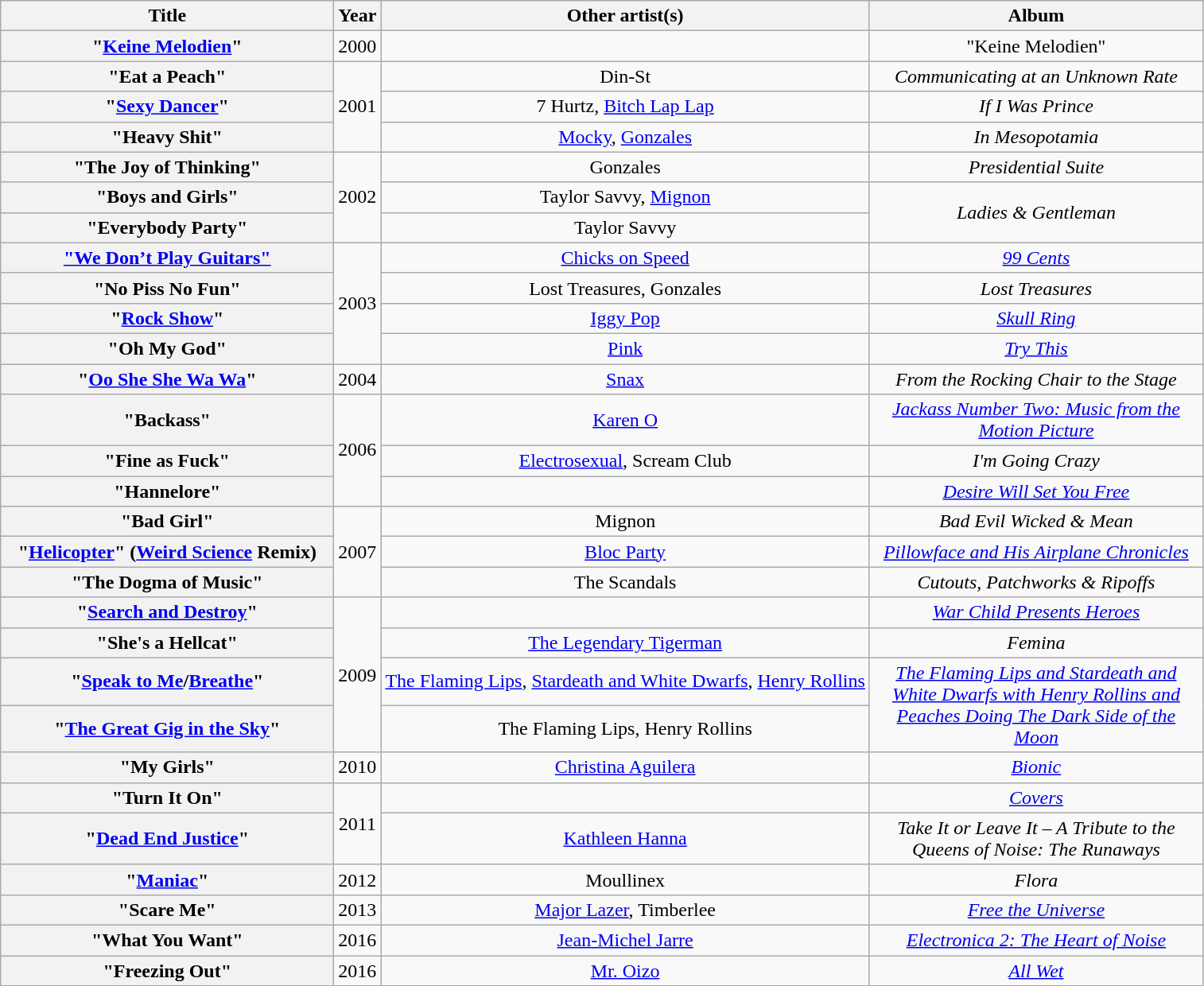<table class="wikitable plainrowheaders" style="text-align:center;">
<tr>
<th scope="col" style="width:17em;">Title</th>
<th scope="col">Year</th>
<th scope="col">Other artist(s)</th>
<th scope="col" style="width:17em;">Album</th>
</tr>
<tr>
<th scope="row">"<a href='#'>Keine Melodien</a>"</th>
<td>2000</td>
<td></td>
<td>"Keine Melodien" </td>
</tr>
<tr>
<th scope="row">"Eat a Peach"</th>
<td rowspan="3">2001</td>
<td>Din-St</td>
<td><em>Communicating at an Unknown Rate</em></td>
</tr>
<tr>
<th scope="row">"<a href='#'>Sexy Dancer</a>"</th>
<td>7 Hurtz, <a href='#'>Bitch Lap Lap</a></td>
<td><em>If I Was Prince</em></td>
</tr>
<tr>
<th scope="row">"Heavy Shit"</th>
<td><a href='#'>Mocky</a>, <a href='#'>Gonzales</a></td>
<td><em>In Mesopotamia</em></td>
</tr>
<tr>
<th scope="row">"The Joy of Thinking"</th>
<td rowspan="3">2002</td>
<td>Gonzales</td>
<td><em>Presidential Suite</em></td>
</tr>
<tr>
<th scope="row">"Boys and Girls"</th>
<td>Taylor Savvy, <a href='#'>Mignon</a></td>
<td rowspan="2"><em>Ladies & Gentleman</em></td>
</tr>
<tr>
<th scope="row">"Everybody Party"</th>
<td>Taylor Savvy</td>
</tr>
<tr>
<th scope="row"><a href='#'>"We Don’t Play Guitars"</a></th>
<td rowspan="4">2003</td>
<td><a href='#'>Chicks on Speed</a></td>
<td><em><a href='#'>99 Cents</a></em></td>
</tr>
<tr>
<th scope="row">"No Piss No Fun"</th>
<td>Lost Treasures, Gonzales</td>
<td><em>Lost Treasures</em></td>
</tr>
<tr>
<th scope="row">"<a href='#'>Rock Show</a>"</th>
<td><a href='#'>Iggy Pop</a></td>
<td><em><a href='#'>Skull Ring</a></em></td>
</tr>
<tr>
<th scope="row">"Oh My God"</th>
<td><a href='#'>Pink</a></td>
<td><em><a href='#'>Try This</a></em></td>
</tr>
<tr>
<th scope="row">"<a href='#'>Oo She She Wa Wa</a>"</th>
<td>2004</td>
<td><a href='#'>Snax</a></td>
<td><em>From the Rocking Chair to the Stage</em></td>
</tr>
<tr>
<th scope="row">"Backass"</th>
<td rowspan="3">2006</td>
<td><a href='#'>Karen O</a></td>
<td><em><a href='#'>Jackass Number Two: Music from the Motion Picture</a></em></td>
</tr>
<tr>
<th scope="row">"Fine as Fuck"</th>
<td><a href='#'>Electrosexual</a>, Scream Club</td>
<td><em>I'm Going Crazy</em></td>
</tr>
<tr>
<th scope="row">"Hannelore"</th>
<td></td>
<td><em><a href='#'>Desire Will Set You Free</a></em></td>
</tr>
<tr>
<th scope="row">"Bad Girl"</th>
<td rowspan="3">2007</td>
<td>Mignon</td>
<td><em>Bad Evil Wicked & Mean</em></td>
</tr>
<tr>
<th scope="row">"<a href='#'>Helicopter</a>" (<a href='#'>Weird Science</a> Remix)</th>
<td><a href='#'>Bloc Party</a></td>
<td><em><a href='#'>Pillowface and His Airplane Chronicles</a></em></td>
</tr>
<tr>
<th scope="row">"The Dogma of Music"</th>
<td>The Scandals</td>
<td><em>Cutouts, Patchworks & Ripoffs</em></td>
</tr>
<tr>
<th scope="row">"<a href='#'>Search and Destroy</a>"</th>
<td rowspan="4">2009</td>
<td></td>
<td><em><a href='#'>War Child Presents Heroes</a></em></td>
</tr>
<tr>
<th scope="row">"She's a Hellcat"</th>
<td><a href='#'>The Legendary Tigerman</a></td>
<td><em>Femina</em></td>
</tr>
<tr>
<th scope="row">"<a href='#'>Speak to Me</a>/<a href='#'>Breathe</a>"</th>
<td><a href='#'>The Flaming Lips</a>, <a href='#'>Stardeath and White Dwarfs</a>, <a href='#'>Henry Rollins</a></td>
<td rowspan="2"><em><a href='#'>The Flaming Lips and Stardeath and White Dwarfs with Henry Rollins and Peaches Doing The Dark Side of the Moon</a></em></td>
</tr>
<tr>
<th scope="row">"<a href='#'>The Great Gig in the Sky</a>"</th>
<td>The Flaming Lips, Henry Rollins</td>
</tr>
<tr>
<th scope="row">"My Girls"</th>
<td>2010</td>
<td><a href='#'>Christina Aguilera</a></td>
<td><em><a href='#'>Bionic</a></em></td>
</tr>
<tr>
<th scope="row">"Turn It On"</th>
<td rowspan="2">2011</td>
<td></td>
<td><em><a href='#'>Covers</a></em></td>
</tr>
<tr>
<th scope="row">"<a href='#'>Dead End Justice</a>"</th>
<td><a href='#'>Kathleen Hanna</a></td>
<td><em>Take It or Leave It – A Tribute to the Queens of Noise: The Runaways</em></td>
</tr>
<tr>
<th scope="row">"<a href='#'>Maniac</a>"</th>
<td>2012</td>
<td>Moullinex</td>
<td><em>Flora</em></td>
</tr>
<tr>
<th scope="row">"Scare Me"</th>
<td>2013</td>
<td><a href='#'>Major Lazer</a>, Timberlee</td>
<td><em><a href='#'>Free the Universe</a></em></td>
</tr>
<tr>
<th scope="row">"What You Want"</th>
<td>2016</td>
<td><a href='#'>Jean-Michel Jarre</a></td>
<td><em><a href='#'>Electronica 2: The Heart of Noise</a></em></td>
</tr>
<tr>
<th scope="row">"Freezing Out"</th>
<td>2016</td>
<td><a href='#'>Mr. Oizo</a></td>
<td><em><a href='#'>All Wet</a></em></td>
</tr>
</table>
